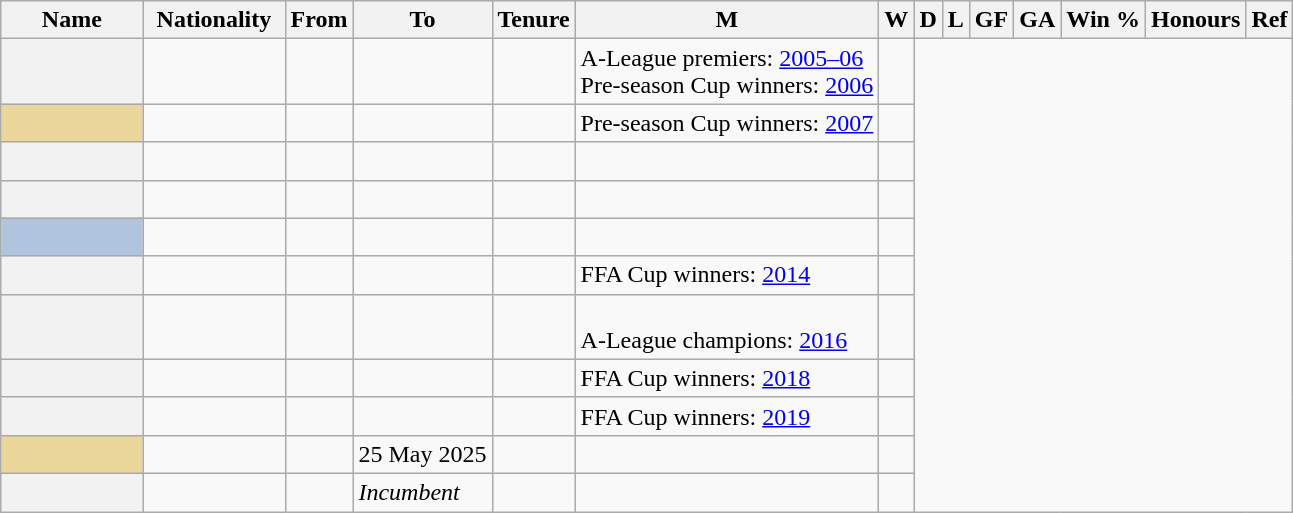<table class="wikitable plainrowheaders sortable" style="text-align:center">
<tr>
<th width=11%>Name</th>
<th width=11%>Nationality</th>
<th>From</th>
<th>To</th>
<th>Tenure</th>
<th>M</th>
<th>W</th>
<th>D</th>
<th>L</th>
<th>GF</th>
<th>GA</th>
<th>Win %</th>
<th class="unsortable">Honours</th>
<th class="unsortable">Ref</th>
</tr>
<tr>
<th scope=row style=text-align:left></th>
<td align=left></td>
<td align=left></td>
<td align=left></td>
<td align=left><br></td>
<td align=left>A-League premiers: <a href='#'>2005–06</a><br>Pre-season Cup winners: <a href='#'>2006</a></td>
<td></td>
</tr>
<tr>
<th scope=row style=background:#EBD79B> </th>
<td align=left></td>
<td align=left></td>
<td align=left></td>
<td align=left><br></td>
<td align=left>Pre-season Cup winners: <a href='#'>2007</a></td>
<td></td>
</tr>
<tr>
<th scope=row style=text-align:left></th>
<td align=left></td>
<td align=left></td>
<td align=left></td>
<td align=left><br></td>
<td></td>
<td></td>
</tr>
<tr>
<th scope=row style=text-align:left></th>
<td align=left></td>
<td align=left></td>
<td align=left></td>
<td align=left><br></td>
<td></td>
<td></td>
</tr>
<tr>
<th scope=row style=background:#B0C4DE><em></em> </th>
<td align=left></td>
<td align=left></td>
<td align=left></td>
<td align=left><br></td>
<td></td>
<td></td>
</tr>
<tr>
<th scope=row style=text-align:left></th>
<td align=left></td>
<td align=left></td>
<td align=left></td>
<td align=left><br></td>
<td align=left>FFA Cup winners: <a href='#'>2014</a></td>
<td></td>
</tr>
<tr>
<th scope=row style=text-align:left></th>
<td align=left></td>
<td align=left></td>
<td align=left></td>
<td align=left><br></td>
<td align=left><br>A-League champions: <a href='#'>2016</a></td>
<td></td>
</tr>
<tr>
<th scope=row style=text-align:left></th>
<td align=left></td>
<td align=left></td>
<td align=left></td>
<td align=left><br></td>
<td align=left>FFA Cup winners: <a href='#'>2018</a></td>
<td></td>
</tr>
<tr>
<th scope=row style=text-align:left></th>
<td align=left></td>
<td align=left></td>
<td align=left></td>
<td align=left><br></td>
<td align=left>FFA Cup winners: <a href='#'>2019</a></td>
<td></td>
</tr>
<tr>
<th scope=row style=background:#EBD79B> </th>
<td align=left></td>
<td align=left></td>
<td align=left>25 May 2025</td>
<td align=left><br></td>
<td></td>
<td></td>
</tr>
<tr>
<th scope=row></th>
<td align=left></td>
<td align=left></td>
<td align=left><em>Incumbent</em></td>
<td align=left><br></td>
<td></td>
<td></td>
</tr>
</table>
